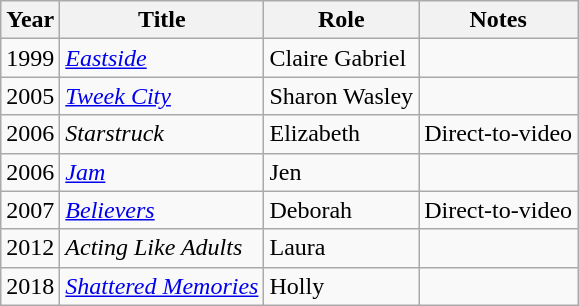<table class="wikitable sortable">
<tr>
<th>Year</th>
<th>Title</th>
<th>Role</th>
<th class="unsortable">Notes</th>
</tr>
<tr>
<td>1999</td>
<td><em><a href='#'>Eastside</a></em></td>
<td>Claire Gabriel</td>
<td></td>
</tr>
<tr>
<td>2005</td>
<td><em><a href='#'>Tweek City</a></em></td>
<td>Sharon Wasley</td>
<td></td>
</tr>
<tr>
<td>2006</td>
<td><em>Starstruck</em></td>
<td>Elizabeth</td>
<td>Direct-to-video</td>
</tr>
<tr>
<td>2006</td>
<td><em><a href='#'>Jam</a></em></td>
<td>Jen</td>
<td></td>
</tr>
<tr>
<td>2007</td>
<td><em><a href='#'>Believers</a></em></td>
<td>Deborah</td>
<td>Direct-to-video</td>
</tr>
<tr>
<td>2012</td>
<td><em>Acting Like Adults</em></td>
<td>Laura</td>
<td></td>
</tr>
<tr>
<td>2018</td>
<td><em><a href='#'>Shattered Memories</a></em></td>
<td>Holly</td>
<td></td>
</tr>
</table>
